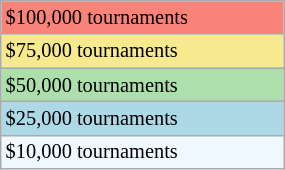<table class="wikitable" style="font-size:85%; width:15%;">
<tr style="background:#f88379;">
<td>$100,000 tournaments</td>
</tr>
<tr style="background:#f7e98e;">
<td>$75,000 tournaments</td>
</tr>
<tr style="background:#addfad;">
<td>$50,000 tournaments</td>
</tr>
<tr style="background:lightblue;">
<td>$25,000 tournaments</td>
</tr>
<tr style="background:#f0f8ff;">
<td>$10,000 tournaments</td>
</tr>
</table>
